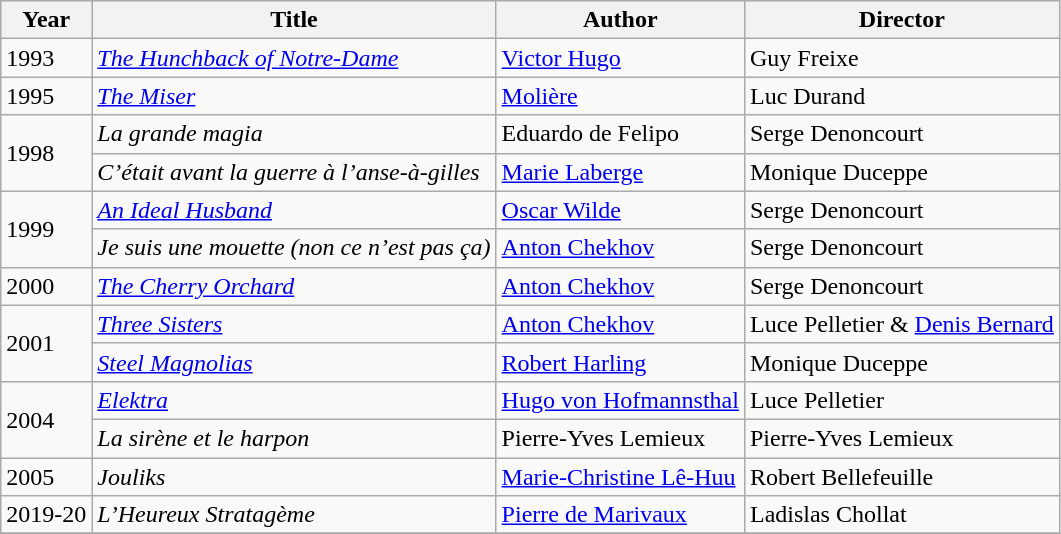<table class="wikitable">
<tr>
<th>Year</th>
<th>Title</th>
<th>Author</th>
<th>Director</th>
</tr>
<tr>
<td>1993</td>
<td><em><a href='#'>The Hunchback of Notre-Dame</a></em></td>
<td><a href='#'>Victor Hugo</a></td>
<td>Guy Freixe</td>
</tr>
<tr>
<td>1995</td>
<td><em><a href='#'>The Miser</a></em></td>
<td><a href='#'>Molière</a></td>
<td>Luc Durand</td>
</tr>
<tr>
<td rowspan=2>1998</td>
<td><em>La grande magia</em></td>
<td>Eduardo de Felipo</td>
<td>Serge Denoncourt</td>
</tr>
<tr>
<td><em>C’était avant la guerre à l’anse-à-gilles</em></td>
<td><a href='#'>Marie Laberge</a></td>
<td>Monique Duceppe</td>
</tr>
<tr>
<td rowspan=2>1999</td>
<td><em><a href='#'>An Ideal Husband</a></em></td>
<td><a href='#'>Oscar Wilde</a></td>
<td>Serge Denoncourt</td>
</tr>
<tr>
<td><em>Je suis une mouette (non ce n’est pas ça)</em></td>
<td><a href='#'>Anton Chekhov</a></td>
<td>Serge Denoncourt</td>
</tr>
<tr>
<td>2000</td>
<td><em><a href='#'>The Cherry Orchard</a></em></td>
<td><a href='#'>Anton Chekhov</a></td>
<td>Serge Denoncourt</td>
</tr>
<tr>
<td rowspan=2>2001</td>
<td><em><a href='#'>Three Sisters</a></em></td>
<td><a href='#'>Anton Chekhov</a></td>
<td>Luce Pelletier & <a href='#'>Denis Bernard</a></td>
</tr>
<tr>
<td><em><a href='#'>Steel Magnolias</a></em></td>
<td><a href='#'>Robert Harling</a></td>
<td>Monique Duceppe</td>
</tr>
<tr>
<td rowspan=2>2004</td>
<td><em><a href='#'>Elektra</a></em></td>
<td><a href='#'>Hugo von Hofmannsthal</a></td>
<td>Luce Pelletier</td>
</tr>
<tr>
<td><em>La sirène et le harpon</em></td>
<td>Pierre-Yves Lemieux</td>
<td>Pierre-Yves Lemieux</td>
</tr>
<tr>
<td>2005</td>
<td><em>Jouliks</em></td>
<td><a href='#'>Marie-Christine Lê-Huu</a></td>
<td>Robert Bellefeuille</td>
</tr>
<tr>
<td>2019-20</td>
<td><em>L’Heureux Stratagème</em></td>
<td><a href='#'>Pierre de Marivaux</a></td>
<td>Ladislas Chollat</td>
</tr>
<tr>
</tr>
</table>
